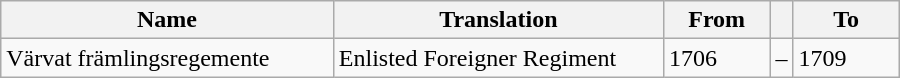<table class="wikitable" width="600px">
<tr>
<th width="37.5%">Name</th>
<th width="37.5%">Translation</th>
<th width="12%">From</th>
<th width="1%"></th>
<th width="12%">To</th>
</tr>
<tr>
<td>Värvat främlingsregemente</td>
<td>Enlisted Foreigner Regiment</td>
<td>1706</td>
<td>–</td>
<td>1709</td>
</tr>
</table>
